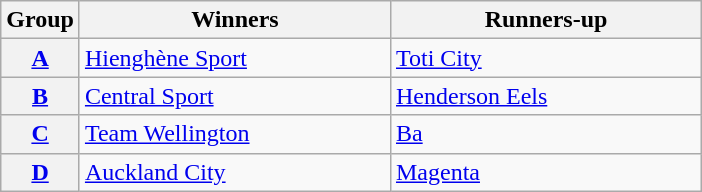<table class="wikitable">
<tr>
<th>Group</th>
<th width=200>Winners</th>
<th width=200>Runners-up</th>
</tr>
<tr>
<th><a href='#'>A</a></th>
<td> <a href='#'>Hienghène Sport</a></td>
<td> <a href='#'>Toti City</a></td>
</tr>
<tr>
<th><a href='#'>B</a></th>
<td> <a href='#'>Central Sport</a></td>
<td> <a href='#'>Henderson Eels</a></td>
</tr>
<tr>
<th><a href='#'>C</a></th>
<td> <a href='#'>Team Wellington</a></td>
<td> <a href='#'>Ba</a></td>
</tr>
<tr>
<th><a href='#'>D</a></th>
<td> <a href='#'>Auckland City</a></td>
<td> <a href='#'>Magenta</a></td>
</tr>
</table>
